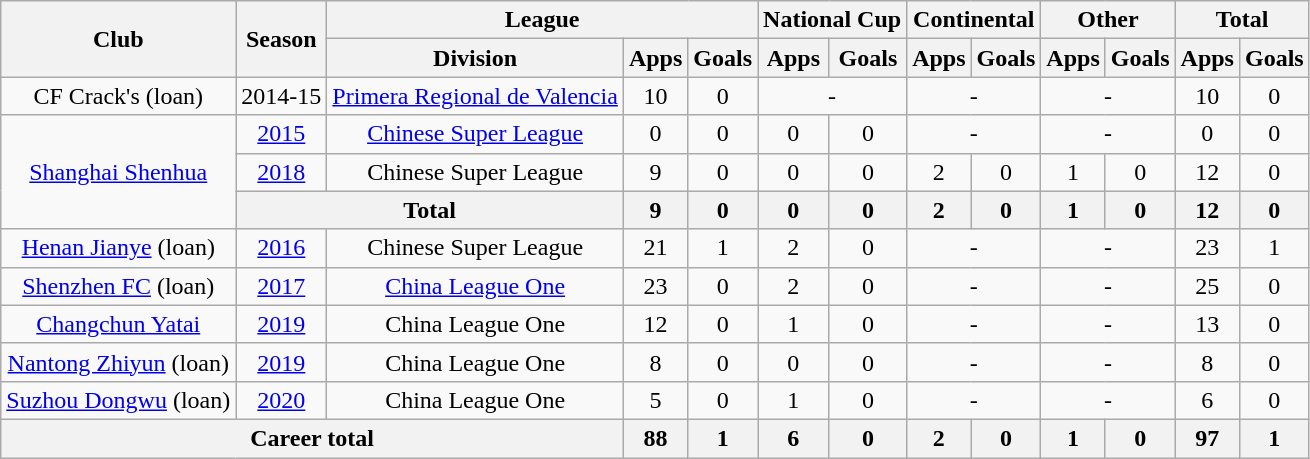<table class="wikitable" style="text-align: center">
<tr>
<th rowspan="2">Club</th>
<th rowspan="2">Season</th>
<th colspan="3">League</th>
<th colspan="2">National Cup</th>
<th colspan="2">Continental</th>
<th colspan="2">Other</th>
<th colspan="2">Total</th>
</tr>
<tr>
<th>Division</th>
<th>Apps</th>
<th>Goals</th>
<th>Apps</th>
<th>Goals</th>
<th>Apps</th>
<th>Goals</th>
<th>Apps</th>
<th>Goals</th>
<th>Apps</th>
<th>Goals</th>
</tr>
<tr>
<td>CF Crack's (loan)</td>
<td>2014-15</td>
<td><a href='#'>Primera Regional de Valencia</a></td>
<td>10</td>
<td>0</td>
<td colspan="2">-</td>
<td colspan="2">-</td>
<td colspan="2">-</td>
<td>10</td>
<td>0</td>
</tr>
<tr>
<td rowspan=3><a href='#'>Shanghai Shenhua</a></td>
<td><a href='#'>2015</a></td>
<td><a href='#'>Chinese Super League</a></td>
<td>0</td>
<td>0</td>
<td>0</td>
<td>0</td>
<td colspan="2">-</td>
<td colspan="2">-</td>
<td>0</td>
<td>0</td>
</tr>
<tr>
<td><a href='#'>2018</a></td>
<td>Chinese Super League</td>
<td>9</td>
<td>0</td>
<td>0</td>
<td>0</td>
<td>2</td>
<td>0</td>
<td>1</td>
<td>0</td>
<td>12</td>
<td>0</td>
</tr>
<tr>
<th colspan="2">Total</th>
<th>9</th>
<th>0</th>
<th>0</th>
<th>0</th>
<th>2</th>
<th>0</th>
<th>1</th>
<th>0</th>
<th>12</th>
<th>0</th>
</tr>
<tr>
<td><a href='#'>Henan Jianye</a> (loan)</td>
<td><a href='#'>2016</a></td>
<td>Chinese Super League</td>
<td>21</td>
<td>1</td>
<td>2</td>
<td>0</td>
<td colspan="2">-</td>
<td colspan="2">-</td>
<td>23</td>
<td>1</td>
</tr>
<tr>
<td><a href='#'>Shenzhen FC</a> (loan)</td>
<td><a href='#'>2017</a></td>
<td><a href='#'>China League One</a></td>
<td>23</td>
<td>0</td>
<td>2</td>
<td>0</td>
<td colspan="2">-</td>
<td colspan="2">-</td>
<td>25</td>
<td>0</td>
</tr>
<tr>
<td><a href='#'>Changchun Yatai</a></td>
<td><a href='#'>2019</a></td>
<td>China League One</td>
<td>12</td>
<td>0</td>
<td>1</td>
<td>0</td>
<td colspan="2">-</td>
<td colspan="2">-</td>
<td>13</td>
<td>0</td>
</tr>
<tr>
<td><a href='#'>Nantong Zhiyun</a> (loan)</td>
<td><a href='#'>2019</a></td>
<td>China League One</td>
<td>8</td>
<td>0</td>
<td>0</td>
<td>0</td>
<td colspan="2">-</td>
<td colspan="2">-</td>
<td>8</td>
<td>0</td>
</tr>
<tr>
<td><a href='#'>Suzhou Dongwu</a> (loan)</td>
<td><a href='#'>2020</a></td>
<td>China League One</td>
<td>5</td>
<td>0</td>
<td>1</td>
<td>0</td>
<td colspan="2">-</td>
<td colspan="2">-</td>
<td>6</td>
<td>0</td>
</tr>
<tr>
<th colspan=3>Career total</th>
<th>88</th>
<th>1</th>
<th>6</th>
<th>0</th>
<th>2</th>
<th>0</th>
<th>1</th>
<th>0</th>
<th>97</th>
<th>1</th>
</tr>
</table>
